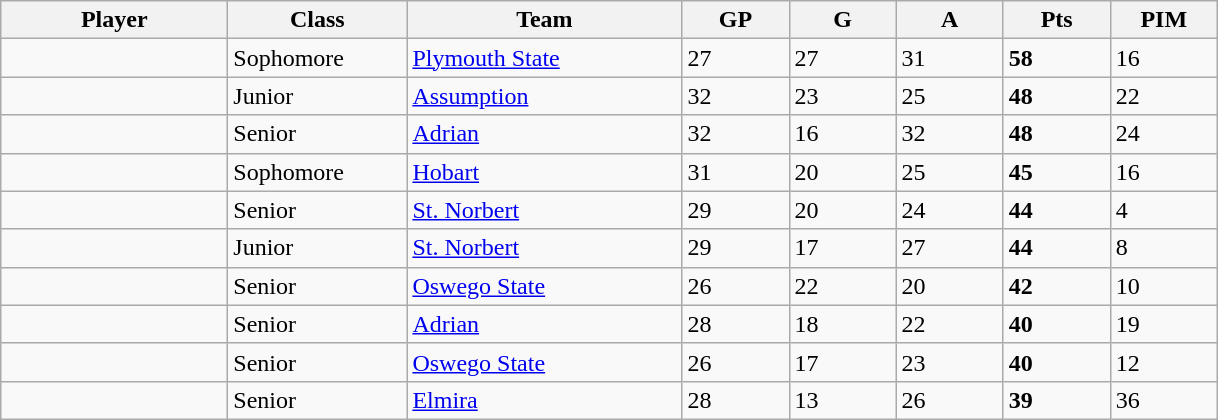<table class="wikitable sortable">
<tr>
<th style="width: 9em;">Player</th>
<th style="width: 7em;">Class</th>
<th style="width: 11em;">Team</th>
<th style="width: 4em;">GP</th>
<th style="width: 4em;">G</th>
<th style="width: 4em;">A</th>
<th style="width: 4em;">Pts</th>
<th style="width: 4em;">PIM</th>
</tr>
<tr>
<td></td>
<td>Sophomore</td>
<td><a href='#'>Plymouth State</a></td>
<td>27</td>
<td>27</td>
<td>31</td>
<td><strong>58</strong></td>
<td>16</td>
</tr>
<tr>
<td></td>
<td>Junior</td>
<td><a href='#'>Assumption</a></td>
<td>32</td>
<td>23</td>
<td>25</td>
<td><strong>48</strong></td>
<td>22</td>
</tr>
<tr>
<td></td>
<td>Senior</td>
<td><a href='#'>Adrian</a></td>
<td>32</td>
<td>16</td>
<td>32</td>
<td><strong>48</strong></td>
<td>24</td>
</tr>
<tr>
<td></td>
<td>Sophomore</td>
<td><a href='#'>Hobart</a></td>
<td>31</td>
<td>20</td>
<td>25</td>
<td><strong>45</strong></td>
<td>16</td>
</tr>
<tr>
<td></td>
<td>Senior</td>
<td><a href='#'>St. Norbert</a></td>
<td>29</td>
<td>20</td>
<td>24</td>
<td><strong>44</strong></td>
<td>4</td>
</tr>
<tr>
<td></td>
<td>Junior</td>
<td><a href='#'>St. Norbert</a></td>
<td>29</td>
<td>17</td>
<td>27</td>
<td><strong>44</strong></td>
<td>8</td>
</tr>
<tr>
<td></td>
<td>Senior</td>
<td><a href='#'>Oswego State</a></td>
<td>26</td>
<td>22</td>
<td>20</td>
<td><strong>42</strong></td>
<td>10</td>
</tr>
<tr>
<td></td>
<td>Senior</td>
<td><a href='#'>Adrian</a></td>
<td>28</td>
<td>18</td>
<td>22</td>
<td><strong>40</strong></td>
<td>19</td>
</tr>
<tr>
<td></td>
<td>Senior</td>
<td><a href='#'>Oswego State</a></td>
<td>26</td>
<td>17</td>
<td>23</td>
<td><strong>40</strong></td>
<td>12</td>
</tr>
<tr>
<td></td>
<td>Senior</td>
<td><a href='#'>Elmira</a></td>
<td>28</td>
<td>13</td>
<td>26</td>
<td><strong>39</strong></td>
<td>36</td>
</tr>
</table>
